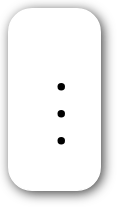<table style=" border-radius:1em; box-shadow: 0.1em 0.1em 0.5em rgba(0,0,0,0.75); background-color: white; border: 1px solid white; padding: 5px;">
<tr style="vertical-align:top;">
<td><br><ul><li></li><li></li><li></li></ul></td>
<td></td>
</tr>
</table>
